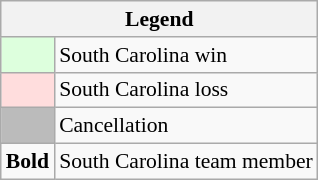<table class="wikitable" style="font-size:90%">
<tr>
<th colspan="2">Legend</th>
</tr>
<tr>
<td bgcolor="#ddffdd"> </td>
<td>South Carolina win</td>
</tr>
<tr>
<td bgcolor="#ffdddd"> </td>
<td>South Carolina loss</td>
</tr>
<tr>
<td bgcolor="#bbbbbb"> </td>
<td>Cancellation</td>
</tr>
<tr>
<td><strong>Bold</strong></td>
<td>South Carolina team member</td>
</tr>
</table>
